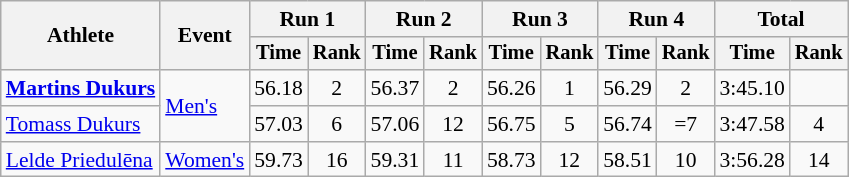<table class="wikitable" style="font-size:90%">
<tr>
<th rowspan="2">Athlete</th>
<th rowspan="2">Event</th>
<th colspan="2">Run 1</th>
<th colspan="2">Run 2</th>
<th colspan="2">Run 3</th>
<th colspan="2">Run 4</th>
<th colspan="2">Total</th>
</tr>
<tr style="font-size:95%">
<th>Time</th>
<th>Rank</th>
<th>Time</th>
<th>Rank</th>
<th>Time</th>
<th>Rank</th>
<th>Time</th>
<th>Rank</th>
<th>Time</th>
<th>Rank</th>
</tr>
<tr align=center>
<td align=left><strong><a href='#'>Martins Dukurs</a></strong></td>
<td align=left rowspan=2><a href='#'>Men's</a></td>
<td>56.18</td>
<td>2</td>
<td>56.37</td>
<td>2</td>
<td>56.26</td>
<td>1</td>
<td>56.29</td>
<td>2</td>
<td>3:45.10</td>
<td></td>
</tr>
<tr align=center>
<td align=left><a href='#'>Tomass Dukurs</a></td>
<td>57.03</td>
<td>6</td>
<td>57.06</td>
<td>12</td>
<td>56.75</td>
<td>5</td>
<td>56.74</td>
<td>=7</td>
<td>3:47.58</td>
<td>4</td>
</tr>
<tr align=center>
<td align=left><a href='#'>Lelde Priedulēna</a></td>
<td align=left><a href='#'>Women's</a></td>
<td>59.73</td>
<td>16</td>
<td>59.31</td>
<td>11</td>
<td>58.73</td>
<td>12</td>
<td>58.51</td>
<td>10</td>
<td>3:56.28</td>
<td>14</td>
</tr>
</table>
